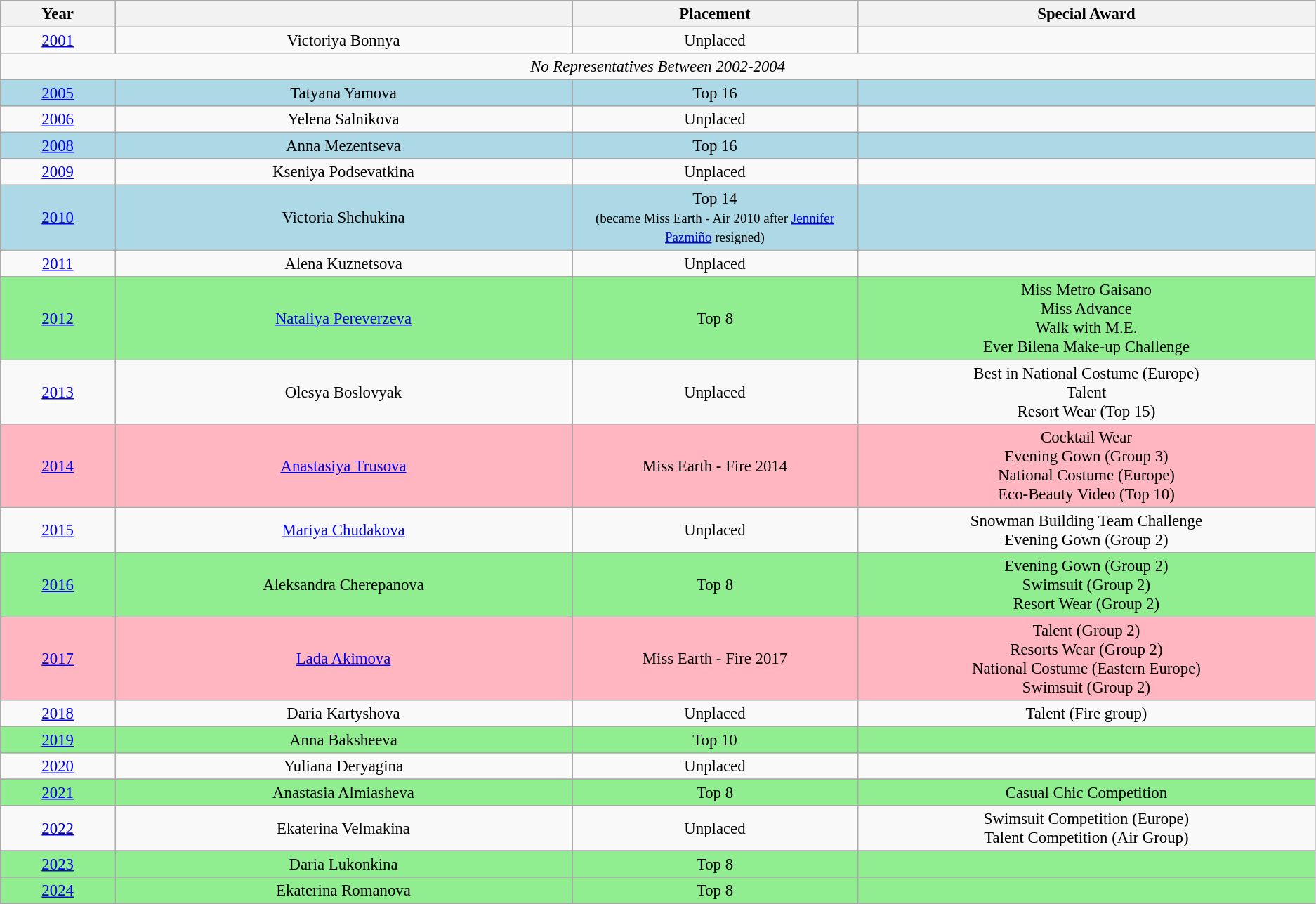<table class="wikitable" style="text-align:center; font-size:95%;">
<tr>
<th style="width:04%;" scope="col">Year</th>
<th style="width:16%;" scope="col"></th>
<th style="width:10%;" scope="col">Placement</th>
<th style="width:16%;" scope="col">Special Award</th>
</tr>
<tr>
<td><a href='#'>2001</a></td>
<td>Victoriya Bonnya</td>
<td>Unplaced</td>
<td></td>
</tr>
<tr>
<td colspan="4"><em>No Representatives Between 2002-2004</em></td>
</tr>
<tr>
<td style="background-color:#ADD8E6;"><a href='#'>2005</a></td>
<td style="background-color:#ADD8E6;">Tatyana Yamova</td>
<td style="background-color:#ADD8E6;">Top 16</td>
<td style="background-color:#ADD8E6;"></td>
</tr>
<tr>
<td><a href='#'>2006</a></td>
<td>Yelena Salnikova</td>
<td>Unplaced</td>
<td></td>
</tr>
<tr>
<td style="background-color:#ADD8E6;"><a href='#'>2008</a></td>
<td style="background-color:#ADD8E6;">Anna Mezentseva</td>
<td style="background-color:#ADD8E6;">Top 16</td>
<td style="background-color:#ADD8E6;"></td>
</tr>
<tr>
<td><a href='#'>2009</a></td>
<td>Kseniya Podsevatkina</td>
<td>Unplaced</td>
<td></td>
</tr>
<tr>
<td style="background-color:#ADD8E6;"><a href='#'>2010</a></td>
<td style="background-color:#ADD8E6;">Victoria Shchukina</td>
<td style="background-color:#ADD8E6;">Top 14<br><small>(became Miss Earth - Air 2010 after <a href='#'>Jennifer Pazmiño</a> resigned)</small></td>
<td style="background-color:#ADD8E6;"></td>
</tr>
<tr>
<td><a href='#'>2011</a></td>
<td>Alena Kuznetsova</td>
<td>Unplaced</td>
<td></td>
</tr>
<tr>
<td style="background-color:#90EE90;"><a href='#'>2012</a></td>
<td style="background-color:#90EE90;"><a href='#'>Nataliya Pereverzeva</a></td>
<td style="background-color:#90EE90;">Top 8</td>
<td style="background-color:#90EE90;">Miss Metro Gaisano <br>Miss Advance <br> Walk with M.E.<br> Ever Bilena Make-up Challenge</td>
</tr>
<tr>
<td><a href='#'>2013</a></td>
<td>Olesya Boslovyak</td>
<td>Unplaced</td>
<td> Best in National Costume (Europe)<br>  Talent<br>Resort Wear (Top 15)</td>
</tr>
<tr>
<td style="background-color:#FFB6C1;"><a href='#'>2014</a></td>
<td style="background-color:#FFB6C1;"><a href='#'>Anastasiya Trusova</a></td>
<td style="background-color:#FFB6C1;">Miss Earth - Fire 2014</td>
<td style="background-color:#FFB6C1;"> Cocktail Wear<br> Evening Gown (Group 3)<br> National Costume (Europe)<br>Eco-Beauty Video (Top 10)</td>
</tr>
<tr>
<td><a href='#'>2015</a></td>
<td><a href='#'>Mariya Chudakova</a></td>
<td>Unplaced</td>
<td>Snowman Building Team Challenge<br> Evening Gown (Group 2)</td>
</tr>
<tr style="background-color:#90EE90;">
<td><a href='#'>2016</a></td>
<td>Aleksandra Cherepanova</td>
<td>Top 8</td>
<td> Evening Gown (Group 2)<br> Swimsuit (Group 2)<br> Resort Wear (Group 2)</td>
</tr>
<tr style="background-color:#FFB6C1;">
<td><a href='#'>2017</a></td>
<td><a href='#'>Lada Akimova</a></td>
<td>Miss Earth - Fire 2017</td>
<td> Talent (Group 2)<br> Resorts Wear (Group 2)<br> National Costume (Eastern Europe)<br> Swimsuit (Group 2)</td>
</tr>
<tr>
<td><a href='#'>2018</a></td>
<td>Daria Kartyshova</td>
<td>Unplaced</td>
<td> Talent (Fire group)</td>
</tr>
<tr style="background-color:#90EE90;">
<td><a href='#'>2019</a></td>
<td>Anna Baksheeva</td>
<td>Top 10</td>
<td></td>
</tr>
<tr>
<td><a href='#'>2020</a></td>
<td>Yuliana Deryagina</td>
<td>Unplaced</td>
<td></td>
</tr>
<tr>
</tr>
<tr style="background-color:#90EE90;">
<td><a href='#'>2021</a></td>
<td>Anastasia Almiasheva</td>
<td>Top 8</td>
<td> Casual Chic Competition</td>
</tr>
<tr>
<td><a href='#'>2022</a></td>
<td>Ekaterina Velmakina</td>
<td>Unplaced</td>
<td> Swimsuit Competition (Europe) <br>  Talent Competition (Air Group)</td>
</tr>
<tr>
</tr>
<tr style="background-color:#90EE90;">
<td><a href='#'>2023</a></td>
<td>Daria Lukonkina</td>
<td>Top 8<br></td>
<td></td>
</tr>
<tr>
</tr>
<tr style="background-color:#90EE90;">
<td><a href='#'>2024</a></td>
<td>Ekaterina Romanova</td>
<td>Top 8<br></td>
<td></td>
</tr>
<tr>
</tr>
</table>
